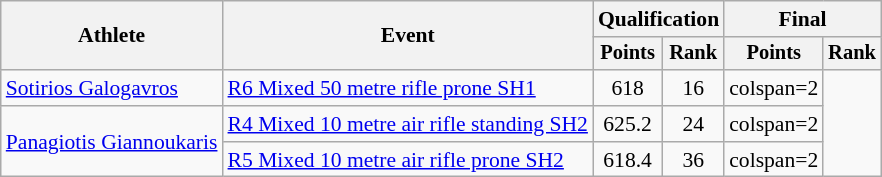<table class="wikitable" style="font-size:90%">
<tr>
<th rowspan="2">Athlete</th>
<th rowspan="2">Event</th>
<th colspan="2">Qualification</th>
<th colspan="2">Final</th>
</tr>
<tr style="font-size:95%">
<th>Points</th>
<th>Rank</th>
<th>Points</th>
<th>Rank</th>
</tr>
<tr align=center>
<td align=left><a href='#'>Sotirios Galogavros</a></td>
<td align=left><a href='#'>R6 Mixed 50 metre rifle prone SH1</a></td>
<td>618</td>
<td>16</td>
<td>colspan=2 </td>
</tr>
<tr align=center>
<td align=left rowspan=2><a href='#'>Panagiotis Giannoukaris</a></td>
<td align=left><a href='#'>R4 Mixed 10 metre air rifle standing SH2</a></td>
<td>625.2</td>
<td>24</td>
<td>colspan=2 </td>
</tr>
<tr align=center>
<td align=left><a href='#'>R5 Mixed 10 metre air rifle prone SH2</a></td>
<td>618.4</td>
<td>36</td>
<td>colspan=2 </td>
</tr>
</table>
